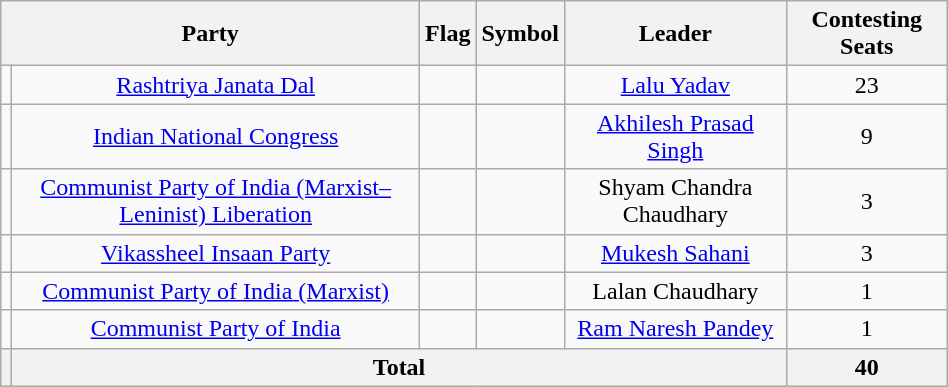<table class="wikitable" width=50%; style="text-align:center">
<tr>
<th colspan="2">Party</th>
<th>Flag</th>
<th>Symbol</th>
<th>Leader</th>
<th>Contesting Seats</th>
</tr>
<tr>
<td></td>
<td><a href='#'>Rashtriya Janata Dal</a></td>
<td></td>
<td></td>
<td><a href='#'>Lalu Yadav</a></td>
<td>23</td>
</tr>
<tr>
<td></td>
<td><a href='#'>Indian National Congress</a></td>
<td></td>
<td></td>
<td><a href='#'>Akhilesh Prasad Singh</a></td>
<td>9</td>
</tr>
<tr>
<td></td>
<td><a href='#'>Communist Party of India (Marxist–Leninist) Liberation</a></td>
<td></td>
<td></td>
<td>Shyam Chandra Chaudhary</td>
<td>3</td>
</tr>
<tr>
<td></td>
<td><a href='#'>Vikassheel Insaan Party</a></td>
<td></td>
<td></td>
<td><a href='#'>Mukesh Sahani</a></td>
<td>3</td>
</tr>
<tr>
<td></td>
<td><a href='#'>Communist Party of India (Marxist)</a></td>
<td></td>
<td></td>
<td>Lalan Chaudhary</td>
<td>1</td>
</tr>
<tr>
<td></td>
<td><a href='#'>Communist Party of India</a></td>
<td></td>
<td></td>
<td><a href='#'>Ram Naresh Pandey</a></td>
<td>1</td>
</tr>
<tr>
<th></th>
<th colspan=4><strong>Total</strong></th>
<th>40</th>
</tr>
</table>
